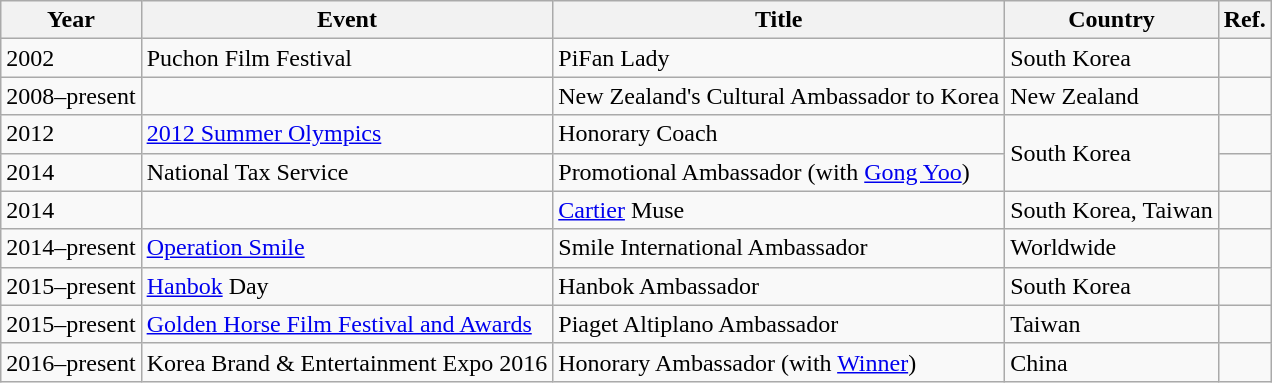<table class="wikitable sortable">
<tr>
<th>Year</th>
<th>Event</th>
<th>Title</th>
<th>Country</th>
<th>Ref.</th>
</tr>
<tr>
<td>2002</td>
<td>Puchon Film Festival</td>
<td>PiFan Lady</td>
<td>South Korea</td>
<td></td>
</tr>
<tr>
<td>2008–present</td>
<td></td>
<td>New Zealand's Cultural Ambassador to Korea</td>
<td>New Zealand</td>
<td></td>
</tr>
<tr>
<td>2012</td>
<td><a href='#'>2012 Summer Olympics</a></td>
<td>Honorary Coach</td>
<td rowspan="2">South Korea</td>
<td></td>
</tr>
<tr>
<td>2014</td>
<td>National Tax Service</td>
<td>Promotional Ambassador (with <a href='#'>Gong Yoo</a>)</td>
<td></td>
</tr>
<tr>
<td>2014</td>
<td></td>
<td><a href='#'>Cartier</a> Muse</td>
<td>South Korea, Taiwan</td>
<td></td>
</tr>
<tr>
<td>2014–present</td>
<td><a href='#'>Operation Smile</a></td>
<td>Smile International Ambassador</td>
<td>Worldwide</td>
<td></td>
</tr>
<tr>
<td>2015–present</td>
<td><a href='#'>Hanbok</a> Day</td>
<td>Hanbok Ambassador</td>
<td>South Korea</td>
<td></td>
</tr>
<tr>
<td>2015–present</td>
<td><a href='#'>Golden Horse Film Festival and Awards</a></td>
<td>Piaget Altiplano Ambassador</td>
<td>Taiwan</td>
<td></td>
</tr>
<tr>
<td>2016–present</td>
<td>Korea Brand & Entertainment Expo 2016</td>
<td>Honorary Ambassador (with <a href='#'>Winner</a>)</td>
<td>China</td>
<td></td>
</tr>
</table>
